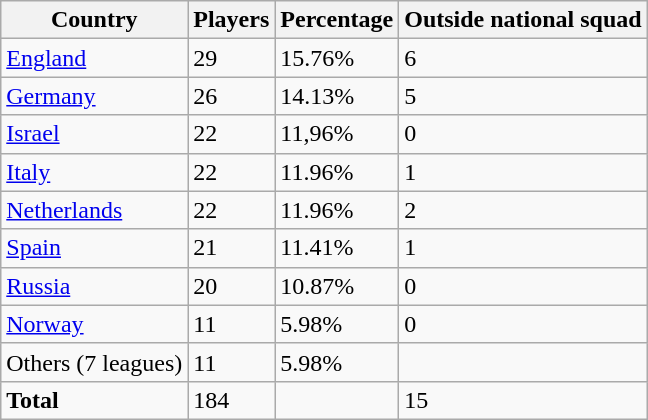<table class="wikitable">
<tr>
<th>Country</th>
<th>Players</th>
<th>Percentage</th>
<th>Outside national squad</th>
</tr>
<tr>
<td> <a href='#'>England</a></td>
<td>29</td>
<td>15.76%</td>
<td>6</td>
</tr>
<tr>
<td> <a href='#'>Germany</a></td>
<td>26</td>
<td>14.13%</td>
<td>5</td>
</tr>
<tr>
<td> <a href='#'>Israel</a></td>
<td>22</td>
<td>11,96%</td>
<td>0</td>
</tr>
<tr>
<td> <a href='#'>Italy</a></td>
<td>22</td>
<td>11.96%</td>
<td>1</td>
</tr>
<tr>
<td> <a href='#'>Netherlands</a></td>
<td>22</td>
<td>11.96%</td>
<td>2</td>
</tr>
<tr>
<td> <a href='#'>Spain</a></td>
<td>21</td>
<td>11.41%</td>
<td>1</td>
</tr>
<tr>
<td> <a href='#'>Russia</a></td>
<td>20</td>
<td>10.87%</td>
<td>0</td>
</tr>
<tr>
<td> <a href='#'>Norway</a></td>
<td>11</td>
<td>5.98%</td>
<td>0</td>
</tr>
<tr>
<td>Others (7 leagues)</td>
<td>11</td>
<td>5.98%</td>
<td></td>
</tr>
<tr>
<td><strong>Total</strong></td>
<td>184</td>
<td></td>
<td>15</td>
</tr>
</table>
